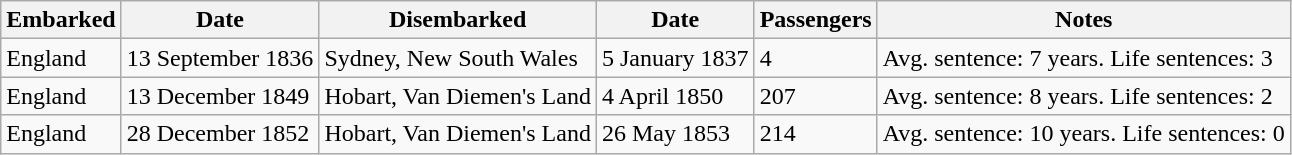<table class="wikitable">
<tr>
<th>Embarked</th>
<th>Date</th>
<th>Disembarked</th>
<th>Date</th>
<th>Passengers</th>
<th>Notes</th>
</tr>
<tr>
<td>England</td>
<td>13 September 1836</td>
<td>Sydney, New South Wales</td>
<td>5 January 1837</td>
<td>4</td>
<td>Avg. sentence: 7 years. Life sentences: 3</td>
</tr>
<tr>
<td>England</td>
<td>13 December 1849</td>
<td>Hobart, Van Diemen's Land</td>
<td>4 April 1850</td>
<td>207</td>
<td>Avg. sentence: 8 years. Life sentences: 2</td>
</tr>
<tr>
<td>England</td>
<td>28 December 1852</td>
<td>Hobart, Van Diemen's Land</td>
<td>26 May 1853</td>
<td>214</td>
<td>Avg. sentence: 10 years. Life sentences: 0</td>
</tr>
</table>
